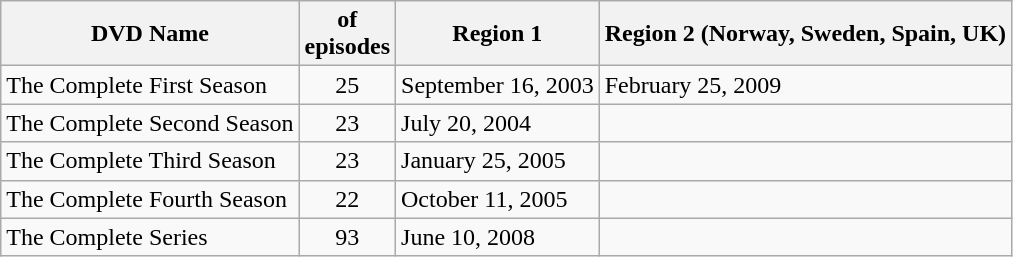<table class="wikitable">
<tr>
<th>DVD Name</th>
<th> of<br>episodes</th>
<th>Region 1</th>
<th>Region 2 (Norway, Sweden, Spain, UK)</th>
</tr>
<tr>
<td>The Complete First Season</td>
<td style="text-align:center;">25</td>
<td>September 16, 2003</td>
<td>February 25, 2009</td>
</tr>
<tr>
<td>The Complete Second Season</td>
<td style="text-align:center;">23</td>
<td>July 20, 2004</td>
<td></td>
</tr>
<tr>
<td>The Complete Third Season</td>
<td style="text-align:center;">23</td>
<td>January 25, 2005</td>
<td></td>
</tr>
<tr>
<td>The Complete Fourth Season</td>
<td style="text-align:center;">22</td>
<td>October 11, 2005</td>
<td></td>
</tr>
<tr>
<td>The Complete Series</td>
<td style="text-align:center;">93</td>
<td>June 10, 2008</td>
<td></td>
</tr>
</table>
